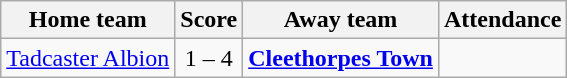<table class="wikitable" style="text-align: center">
<tr>
<th>Home team</th>
<th>Score</th>
<th>Away team</th>
<th>Attendance</th>
</tr>
<tr>
<td><a href='#'>Tadcaster Albion</a></td>
<td>1 – 4</td>
<td><strong><a href='#'>Cleethorpes Town</a></strong></td>
<td></td>
</tr>
</table>
